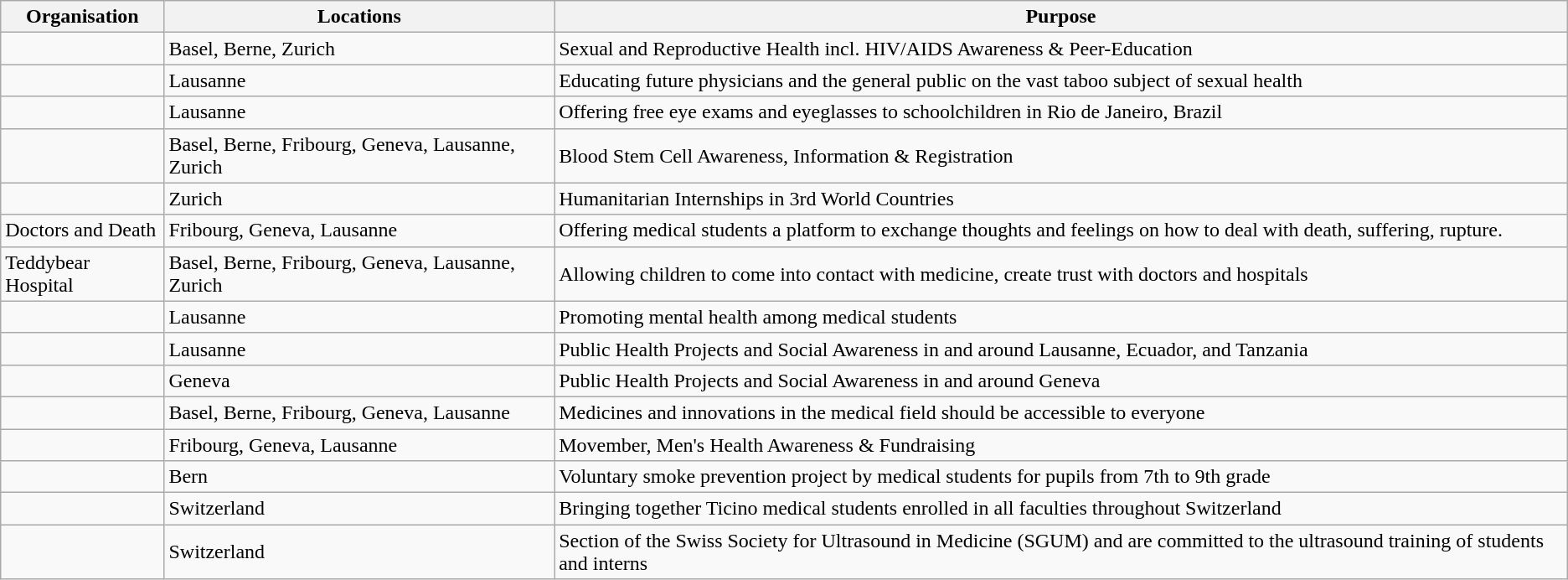<table class="wikitable sortable">
<tr>
<th>Organisation</th>
<th>Locations</th>
<th>Purpose</th>
</tr>
<tr>
<td></td>
<td>Basel, Berne, Zurich</td>
<td>Sexual and Reproductive Health incl. HIV/AIDS Awareness & Peer-Education</td>
</tr>
<tr>
<td></td>
<td>Lausanne</td>
<td>Educating future physicians and the general public on the vast taboo subject of sexual health</td>
</tr>
<tr>
<td></td>
<td>Lausanne</td>
<td>Offering free eye exams and eyeglasses to schoolchildren in Rio de Janeiro, Brazil</td>
</tr>
<tr>
<td></td>
<td>Basel, Berne, Fribourg, Geneva, Lausanne, Zurich</td>
<td>Blood Stem Cell Awareness, Information & Registration</td>
</tr>
<tr>
<td></td>
<td>Zurich</td>
<td>Humanitarian Internships in 3rd World Countries</td>
</tr>
<tr>
<td>Doctors and Death</td>
<td>Fribourg, Geneva, Lausanne</td>
<td>Offering medical students a platform to exchange thoughts and feelings on how to deal with death, suffering, rupture.</td>
</tr>
<tr>
<td>Teddybear Hospital</td>
<td>Basel, Berne, Fribourg, Geneva, Lausanne, Zurich</td>
<td>Allowing children to come into contact with medicine, create trust with doctors and hospitals</td>
</tr>
<tr>
<td></td>
<td>Lausanne</td>
<td>Promoting mental health among medical students</td>
</tr>
<tr>
<td></td>
<td>Lausanne</td>
<td>Public Health Projects and Social Awareness in and around Lausanne, Ecuador, and Tanzania</td>
</tr>
<tr>
<td></td>
<td>Geneva</td>
<td>Public Health Projects and Social Awareness in and around Geneva</td>
</tr>
<tr>
<td></td>
<td>Basel, Berne, Fribourg, Geneva, Lausanne</td>
<td>Medicines and innovations in the medical field should be accessible to everyone</td>
</tr>
<tr>
<td></td>
<td>Fribourg, Geneva, Lausanne</td>
<td>Movember, Men's Health Awareness & Fundraising</td>
</tr>
<tr>
<td></td>
<td>Bern</td>
<td>Voluntary smoke prevention project by medical students for pupils from 7th to 9th grade</td>
</tr>
<tr>
<td></td>
<td>Switzerland</td>
<td>Bringing together Ticino medical students enrolled in all faculties throughout Switzerland</td>
</tr>
<tr>
<td></td>
<td>Switzerland</td>
<td>Section of the Swiss Society for Ultrasound in Medicine (SGUM) and are committed to the ultrasound training of students and interns</td>
</tr>
</table>
